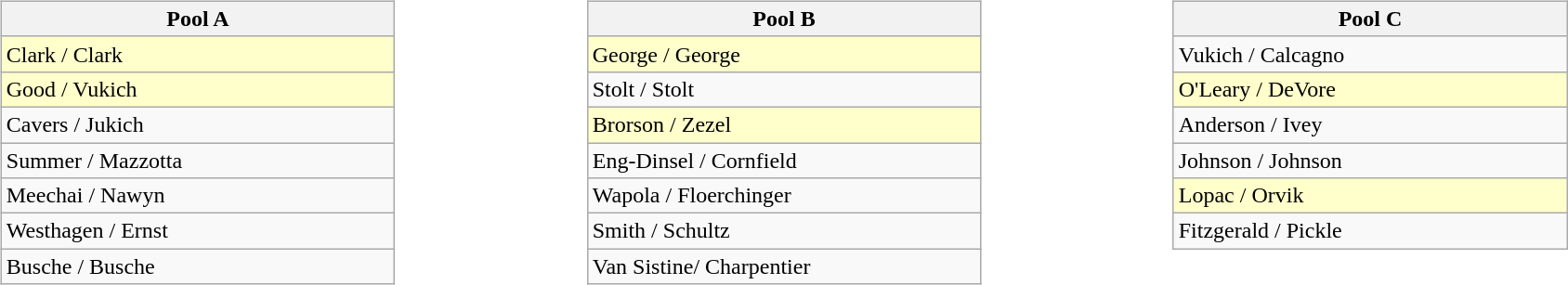<table>
<tr>
<td valign="top" width="10%"><br><table class="wikitable">
<tr>
<th width="275">Pool A</th>
</tr>
<tr bgcolor="#ffffcc">
<td>Clark / Clark</td>
</tr>
<tr bgcolor="#ffffcc">
<td>Good / Vukich</td>
</tr>
<tr>
<td>Cavers / Jukich</td>
</tr>
<tr>
<td>Summer / Mazzotta</td>
</tr>
<tr>
<td>Meechai / Nawyn</td>
</tr>
<tr>
<td>Westhagen / Ernst</td>
</tr>
<tr>
<td>Busche / Busche</td>
</tr>
</table>
</td>
<td width="10%" valign="top"><br><table class="wikitable">
<tr>
<th width="275">Pool B</th>
</tr>
<tr bgcolor="#ffffcc">
<td>George / George</td>
</tr>
<tr>
<td>Stolt / Stolt</td>
</tr>
<tr bgcolor="#ffffcc">
<td>Brorson / Zezel</td>
</tr>
<tr>
<td>Eng-Dinsel / Cornfield</td>
</tr>
<tr>
<td>Wapola / Floerchinger</td>
</tr>
<tr>
<td>Smith / Schultz</td>
</tr>
<tr>
<td>Van Sistine/ Charpentier</td>
</tr>
</table>
</td>
<td width="10%" valign="top"><br><table class="wikitable">
<tr>
<th width="275">Pool C</th>
</tr>
<tr>
<td>Vukich / Calcagno</td>
</tr>
<tr bgcolor="#ffffcc">
<td>O'Leary / DeVore</td>
</tr>
<tr>
<td>Anderson / Ivey</td>
</tr>
<tr>
<td>Johnson / Johnson</td>
</tr>
<tr bgcolor="#ffffcc">
<td>Lopac / Orvik</td>
</tr>
<tr>
<td>Fitzgerald / Pickle</td>
</tr>
</table>
</td>
</tr>
</table>
